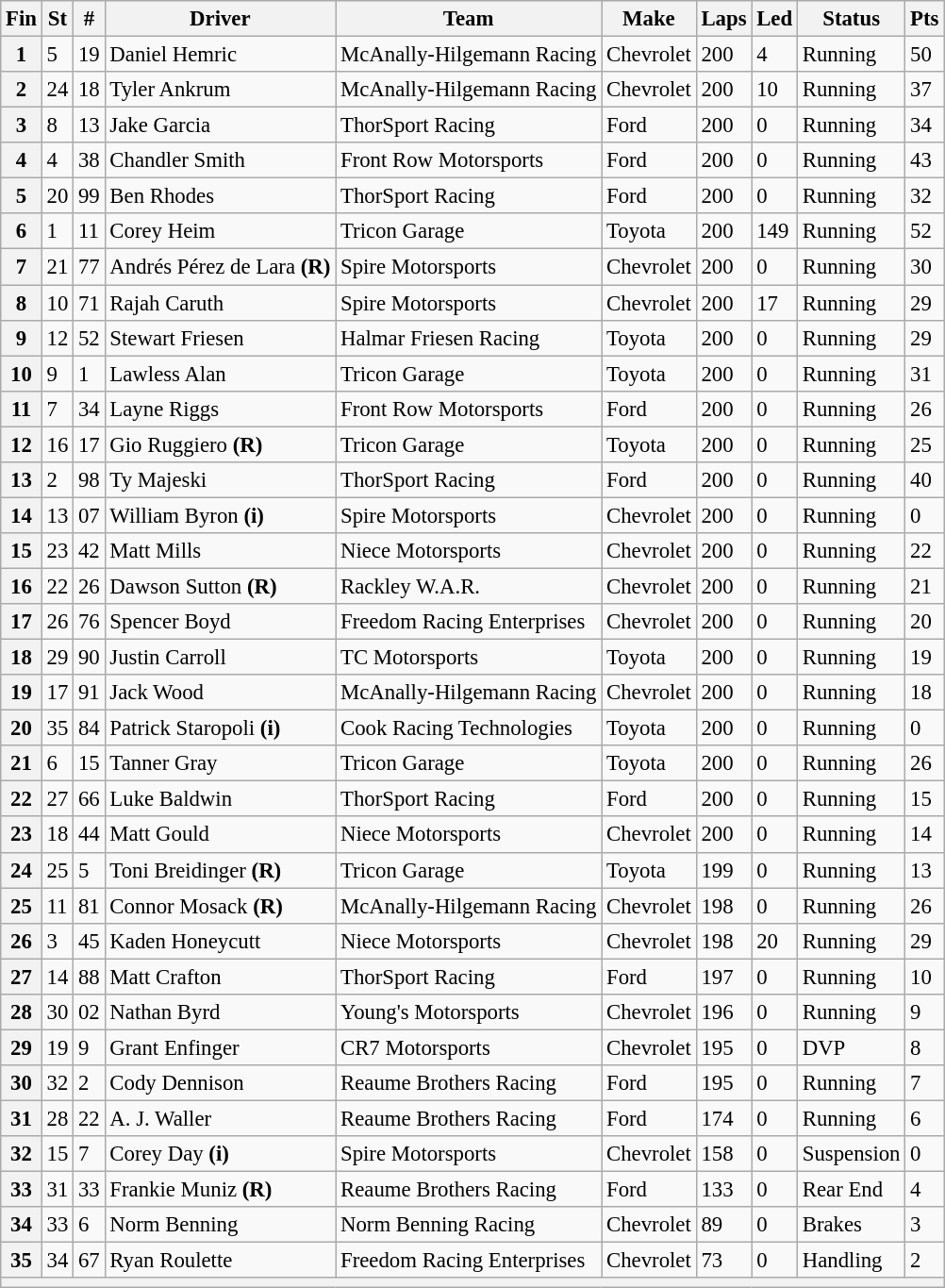<table class="wikitable" style="font-size:95%">
<tr>
<th>Fin</th>
<th>St</th>
<th>#</th>
<th>Driver</th>
<th>Team</th>
<th>Make</th>
<th>Laps</th>
<th>Led</th>
<th>Status</th>
<th>Pts</th>
</tr>
<tr>
<th>1</th>
<td>5</td>
<td>19</td>
<td>Daniel Hemric</td>
<td>McAnally-Hilgemann Racing</td>
<td>Chevrolet</td>
<td>200</td>
<td>4</td>
<td>Running</td>
<td>50</td>
</tr>
<tr>
<th>2</th>
<td>24</td>
<td>18</td>
<td>Tyler Ankrum</td>
<td>McAnally-Hilgemann Racing</td>
<td>Chevrolet</td>
<td>200</td>
<td>10</td>
<td>Running</td>
<td>37</td>
</tr>
<tr>
<th>3</th>
<td>8</td>
<td>13</td>
<td>Jake Garcia</td>
<td>ThorSport Racing</td>
<td>Ford</td>
<td>200</td>
<td>0</td>
<td>Running</td>
<td>34</td>
</tr>
<tr>
<th>4</th>
<td>4</td>
<td>38</td>
<td>Chandler Smith</td>
<td>Front Row Motorsports</td>
<td>Ford</td>
<td>200</td>
<td>0</td>
<td>Running</td>
<td>43</td>
</tr>
<tr>
<th>5</th>
<td>20</td>
<td>99</td>
<td>Ben Rhodes</td>
<td>ThorSport Racing</td>
<td>Ford</td>
<td>200</td>
<td>0</td>
<td>Running</td>
<td>32</td>
</tr>
<tr>
<th>6</th>
<td>1</td>
<td>11</td>
<td>Corey Heim</td>
<td>Tricon Garage</td>
<td>Toyota</td>
<td>200</td>
<td>149</td>
<td>Running</td>
<td>52</td>
</tr>
<tr>
<th>7</th>
<td>21</td>
<td>77</td>
<td>Andrés Pérez de Lara <strong>(R)</strong></td>
<td>Spire Motorsports</td>
<td>Chevrolet</td>
<td>200</td>
<td>0</td>
<td>Running</td>
<td>30</td>
</tr>
<tr>
<th>8</th>
<td>10</td>
<td>71</td>
<td>Rajah Caruth</td>
<td>Spire Motorsports</td>
<td>Chevrolet</td>
<td>200</td>
<td>17</td>
<td>Running</td>
<td>29</td>
</tr>
<tr>
<th>9</th>
<td>12</td>
<td>52</td>
<td>Stewart Friesen</td>
<td>Halmar Friesen Racing</td>
<td>Toyota</td>
<td>200</td>
<td>0</td>
<td>Running</td>
<td>29</td>
</tr>
<tr>
<th>10</th>
<td>9</td>
<td>1</td>
<td>Lawless Alan</td>
<td>Tricon Garage</td>
<td>Toyota</td>
<td>200</td>
<td>0</td>
<td>Running</td>
<td>31</td>
</tr>
<tr>
<th>11</th>
<td>7</td>
<td>34</td>
<td>Layne Riggs</td>
<td>Front Row Motorsports</td>
<td>Ford</td>
<td>200</td>
<td>0</td>
<td>Running</td>
<td>26</td>
</tr>
<tr>
<th>12</th>
<td>16</td>
<td>17</td>
<td>Gio Ruggiero <strong>(R)</strong></td>
<td>Tricon Garage</td>
<td>Toyota</td>
<td>200</td>
<td>0</td>
<td>Running</td>
<td>25</td>
</tr>
<tr>
<th>13</th>
<td>2</td>
<td>98</td>
<td>Ty Majeski</td>
<td>ThorSport Racing</td>
<td>Ford</td>
<td>200</td>
<td>0</td>
<td>Running</td>
<td>40</td>
</tr>
<tr>
<th>14</th>
<td>13</td>
<td>07</td>
<td>William Byron <strong>(i)</strong></td>
<td>Spire Motorsports</td>
<td>Chevrolet</td>
<td>200</td>
<td>0</td>
<td>Running</td>
<td>0</td>
</tr>
<tr>
<th>15</th>
<td>23</td>
<td>42</td>
<td>Matt Mills</td>
<td>Niece Motorsports</td>
<td>Chevrolet</td>
<td>200</td>
<td>0</td>
<td>Running</td>
<td>22</td>
</tr>
<tr>
<th>16</th>
<td>22</td>
<td>26</td>
<td>Dawson Sutton <strong>(R)</strong></td>
<td>Rackley W.A.R.</td>
<td>Chevrolet</td>
<td>200</td>
<td>0</td>
<td>Running</td>
<td>21</td>
</tr>
<tr>
<th>17</th>
<td>26</td>
<td>76</td>
<td>Spencer Boyd</td>
<td>Freedom Racing Enterprises</td>
<td>Chevrolet</td>
<td>200</td>
<td>0</td>
<td>Running</td>
<td>20</td>
</tr>
<tr>
<th>18</th>
<td>29</td>
<td>90</td>
<td>Justin Carroll</td>
<td>TC Motorsports</td>
<td>Toyota</td>
<td>200</td>
<td>0</td>
<td>Running</td>
<td>19</td>
</tr>
<tr>
<th>19</th>
<td>17</td>
<td>91</td>
<td>Jack Wood</td>
<td>McAnally-Hilgemann Racing</td>
<td>Chevrolet</td>
<td>200</td>
<td>0</td>
<td>Running</td>
<td>18</td>
</tr>
<tr>
<th>20</th>
<td>35</td>
<td>84</td>
<td>Patrick Staropoli <strong>(i)</strong></td>
<td>Cook Racing Technologies</td>
<td>Toyota</td>
<td>200</td>
<td>0</td>
<td>Running</td>
<td>0</td>
</tr>
<tr>
<th>21</th>
<td>6</td>
<td>15</td>
<td>Tanner Gray</td>
<td>Tricon Garage</td>
<td>Toyota</td>
<td>200</td>
<td>0</td>
<td>Running</td>
<td>26</td>
</tr>
<tr>
<th>22</th>
<td>27</td>
<td>66</td>
<td>Luke Baldwin</td>
<td>ThorSport Racing</td>
<td>Ford</td>
<td>200</td>
<td>0</td>
<td>Running</td>
<td>15</td>
</tr>
<tr>
<th>23</th>
<td>18</td>
<td>44</td>
<td>Matt Gould</td>
<td>Niece Motorsports</td>
<td>Chevrolet</td>
<td>200</td>
<td>0</td>
<td>Running</td>
<td>14</td>
</tr>
<tr>
<th>24</th>
<td>25</td>
<td>5</td>
<td>Toni Breidinger <strong>(R)</strong></td>
<td>Tricon Garage</td>
<td>Toyota</td>
<td>199</td>
<td>0</td>
<td>Running</td>
<td>13</td>
</tr>
<tr>
<th>25</th>
<td>11</td>
<td>81</td>
<td>Connor Mosack <strong>(R)</strong></td>
<td>McAnally-Hilgemann Racing</td>
<td>Chevrolet</td>
<td>198</td>
<td>0</td>
<td>Running</td>
<td>26</td>
</tr>
<tr>
<th>26</th>
<td>3</td>
<td>45</td>
<td>Kaden Honeycutt</td>
<td>Niece Motorsports</td>
<td>Chevrolet</td>
<td>198</td>
<td>20</td>
<td>Running</td>
<td>29</td>
</tr>
<tr>
<th>27</th>
<td>14</td>
<td>88</td>
<td>Matt Crafton</td>
<td>ThorSport Racing</td>
<td>Ford</td>
<td>197</td>
<td>0</td>
<td>Running</td>
<td>10</td>
</tr>
<tr>
<th>28</th>
<td>30</td>
<td>02</td>
<td>Nathan Byrd</td>
<td>Young's Motorsports</td>
<td>Chevrolet</td>
<td>196</td>
<td>0</td>
<td>Running</td>
<td>9</td>
</tr>
<tr>
<th>29</th>
<td>19</td>
<td>9</td>
<td>Grant Enfinger</td>
<td>CR7 Motorsports</td>
<td>Chevrolet</td>
<td>195</td>
<td>0</td>
<td>DVP</td>
<td>8</td>
</tr>
<tr>
<th>30</th>
<td>32</td>
<td>2</td>
<td>Cody Dennison</td>
<td>Reaume Brothers Racing</td>
<td>Ford</td>
<td>195</td>
<td>0</td>
<td>Running</td>
<td>7</td>
</tr>
<tr>
<th>31</th>
<td>28</td>
<td>22</td>
<td>A. J. Waller</td>
<td>Reaume Brothers Racing</td>
<td>Ford</td>
<td>174</td>
<td>0</td>
<td>Running</td>
<td>6</td>
</tr>
<tr>
<th>32</th>
<td>15</td>
<td>7</td>
<td>Corey Day <strong>(i)</strong></td>
<td>Spire Motorsports</td>
<td>Chevrolet</td>
<td>158</td>
<td>0</td>
<td>Suspension</td>
<td>0</td>
</tr>
<tr>
<th>33</th>
<td>31</td>
<td>33</td>
<td>Frankie Muniz <strong>(R)</strong></td>
<td>Reaume Brothers Racing</td>
<td>Ford</td>
<td>133</td>
<td>0</td>
<td>Rear End</td>
<td>4</td>
</tr>
<tr>
<th>34</th>
<td>33</td>
<td>6</td>
<td>Norm Benning</td>
<td>Norm Benning Racing</td>
<td>Chevrolet</td>
<td>89</td>
<td>0</td>
<td>Brakes</td>
<td>3</td>
</tr>
<tr>
<th>35</th>
<td>34</td>
<td>67</td>
<td>Ryan Roulette</td>
<td>Freedom Racing Enterprises</td>
<td>Chevrolet</td>
<td>73</td>
<td>0</td>
<td>Handling</td>
<td>2</td>
</tr>
<tr>
<th colspan="10"></th>
</tr>
</table>
